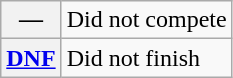<table class="wikitable">
<tr>
<th scope="row">—</th>
<td>Did not compete</td>
</tr>
<tr>
<th scope="row"><a href='#'>DNF</a></th>
<td>Did not finish</td>
</tr>
</table>
